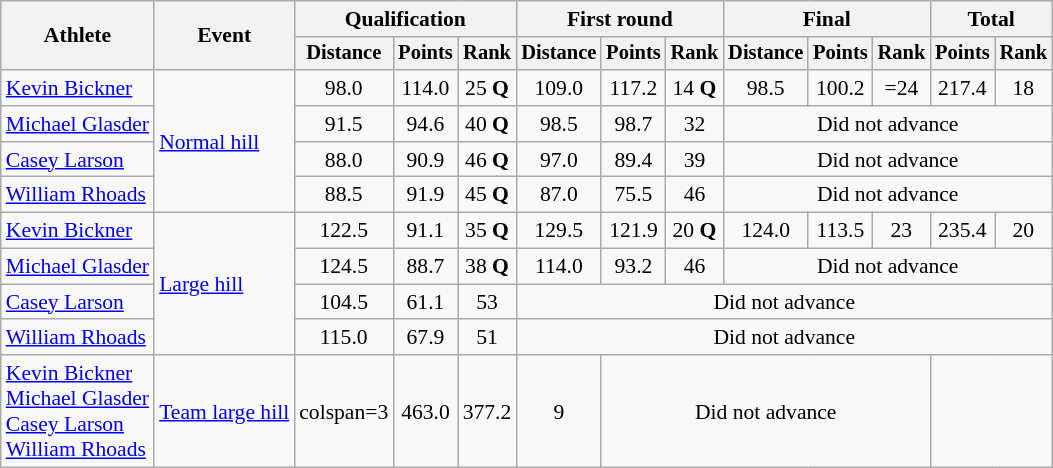<table class=wikitable style=font-size:90%;text-align:center>
<tr>
<th rowspan=2>Athlete</th>
<th rowspan=2>Event</th>
<th colspan=3>Qualification</th>
<th colspan=3>First round</th>
<th colspan=3>Final</th>
<th colspan=2>Total</th>
</tr>
<tr style=font-size:95%>
<th>Distance</th>
<th>Points</th>
<th>Rank</th>
<th>Distance</th>
<th>Points</th>
<th>Rank</th>
<th>Distance</th>
<th>Points</th>
<th>Rank</th>
<th>Points</th>
<th>Rank</th>
</tr>
<tr>
<td align=left><a href='#'>Kevin Bickner</a></td>
<td style="text-align:left;" rowspan="4"><a href='#'>Normal hill</a></td>
<td>98.0</td>
<td>114.0</td>
<td>25 <strong>Q</strong></td>
<td>109.0</td>
<td>117.2</td>
<td>14 <strong>Q</strong></td>
<td>98.5</td>
<td>100.2</td>
<td>=24</td>
<td>217.4</td>
<td>18</td>
</tr>
<tr>
<td align=left><a href='#'>Michael Glasder</a></td>
<td>91.5</td>
<td>94.6</td>
<td>40 <strong>Q</strong></td>
<td>98.5</td>
<td>98.7</td>
<td>32</td>
<td colspan=5>Did not advance</td>
</tr>
<tr>
<td align=left><a href='#'>Casey Larson</a></td>
<td>88.0</td>
<td>90.9</td>
<td>46 <strong>Q</strong></td>
<td>97.0</td>
<td>89.4</td>
<td>39</td>
<td colspan=5>Did not advance</td>
</tr>
<tr>
<td align=left><a href='#'>William Rhoads</a></td>
<td>88.5</td>
<td>91.9</td>
<td>45 <strong>Q</strong></td>
<td>87.0</td>
<td>75.5</td>
<td>46</td>
<td colspan=5>Did not advance</td>
</tr>
<tr>
<td align=left><a href='#'>Kevin Bickner</a></td>
<td style="text-align:left;" rowspan="4"><a href='#'>Large hill</a></td>
<td>122.5</td>
<td>91.1</td>
<td>35 <strong>Q</strong></td>
<td>129.5</td>
<td>121.9</td>
<td>20 <strong>Q</strong></td>
<td>124.0</td>
<td>113.5</td>
<td>23</td>
<td>235.4</td>
<td>20</td>
</tr>
<tr>
<td align=left><a href='#'>Michael Glasder</a></td>
<td>124.5</td>
<td>88.7</td>
<td>38 <strong>Q</strong></td>
<td>114.0</td>
<td>93.2</td>
<td>46</td>
<td colspan=5>Did not advance</td>
</tr>
<tr>
<td align=left><a href='#'>Casey Larson</a></td>
<td>104.5</td>
<td>61.1</td>
<td>53</td>
<td colspan=8>Did not advance</td>
</tr>
<tr>
<td align=left><a href='#'>William Rhoads</a></td>
<td>115.0</td>
<td>67.9</td>
<td>51</td>
<td colspan=8>Did not advance</td>
</tr>
<tr>
<td align=left><a href='#'>Kevin Bickner</a><br><a href='#'>Michael Glasder</a><br><a href='#'>Casey Larson</a><br><a href='#'>William Rhoads</a></td>
<td align=left><a href='#'>Team large hill</a></td>
<td>colspan=3 </td>
<td>463.0</td>
<td>377.2</td>
<td>9</td>
<td colspan=5>Did not advance</td>
</tr>
</table>
